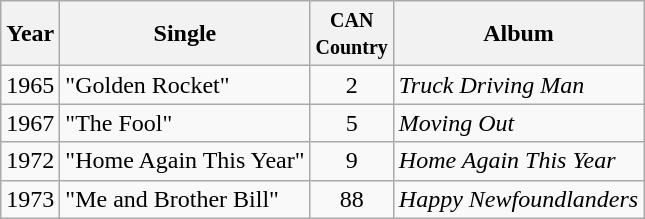<table class="wikitable">
<tr>
<th>Year</th>
<th>Single</th>
<th width="45"><small>CAN Country</small></th>
<th>Album</th>
</tr>
<tr>
<td>1965</td>
<td>"Golden Rocket"</td>
<td align="center">2</td>
<td><em>Truck Driving Man</em></td>
</tr>
<tr>
<td>1967</td>
<td>"The Fool"</td>
<td align="center">5</td>
<td><em>Moving Out</em></td>
</tr>
<tr>
<td>1972</td>
<td>"Home Again This Year"</td>
<td align="center">9</td>
<td><em>Home Again This Year</em></td>
</tr>
<tr>
<td>1973</td>
<td>"Me and Brother Bill"</td>
<td align="center">88</td>
<td><em>Happy Newfoundlanders</em></td>
</tr>
</table>
